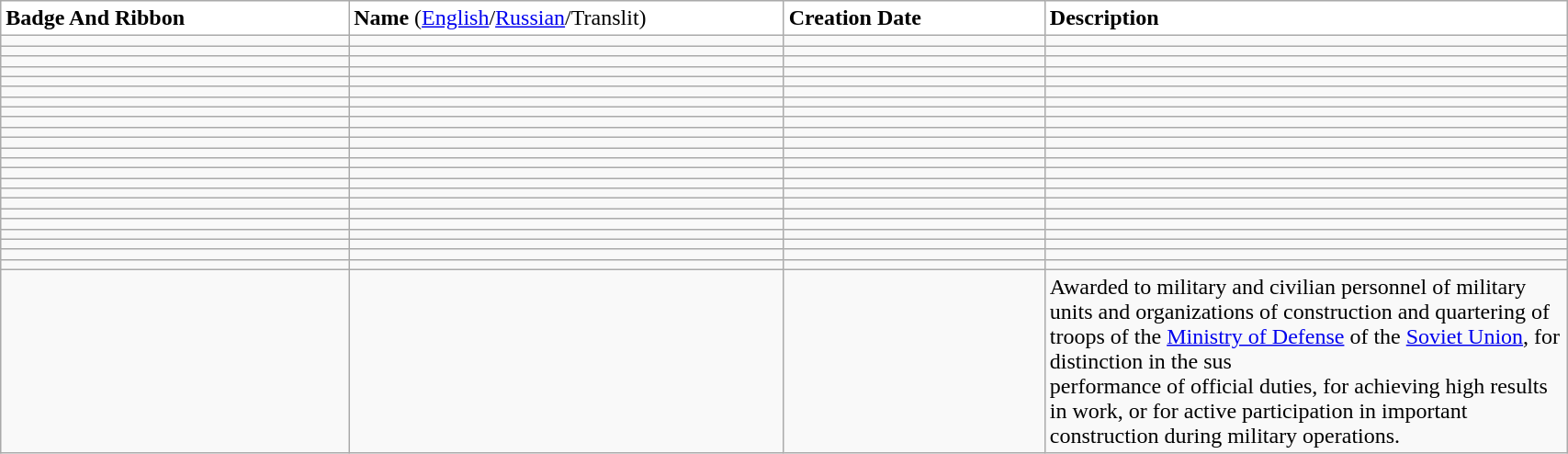<table class="wikitable" width="90%">
<tr>
<td width="20%" bgcolor="#FFFFFF"><strong>Badge And Ribbon</strong></td>
<td width="25%" bgcolor="#FFFFFF"><strong>Name</strong> (<a href='#'>English</a>/<a href='#'>Russian</a>/Translit)</td>
<td width="15%" bgcolor="#FFFFFF"><strong>Creation Date</strong></td>
<td width="30%" bgcolor="#FFFFFF"><strong>Description</strong></td>
</tr>
<tr>
<td></td>
<td></td>
<td></td>
<td></td>
</tr>
<tr>
<td></td>
<td></td>
<td></td>
<td></td>
</tr>
<tr>
<td></td>
<td></td>
<td></td>
<td></td>
</tr>
<tr>
<td></td>
<td></td>
<td></td>
<td></td>
</tr>
<tr>
<td></td>
<td></td>
<td></td>
<td></td>
</tr>
<tr>
<td></td>
<td></td>
<td></td>
<td></td>
</tr>
<tr>
<td></td>
<td></td>
<td></td>
<td></td>
</tr>
<tr>
<td></td>
<td></td>
<td></td>
<td></td>
</tr>
<tr>
<td></td>
<td></td>
<td></td>
<td></td>
</tr>
<tr>
<td></td>
<td></td>
<td></td>
<td></td>
</tr>
<tr>
<td></td>
<td></td>
<td></td>
<td></td>
</tr>
<tr>
<td></td>
<td></td>
<td></td>
<td></td>
</tr>
<tr>
<td></td>
<td></td>
<td></td>
<td></td>
</tr>
<tr>
<td></td>
<td></td>
<td></td>
<td></td>
</tr>
<tr>
<td></td>
<td></td>
<td></td>
<td></td>
</tr>
<tr>
<td></td>
<td></td>
<td></td>
<td></td>
</tr>
<tr>
<td></td>
<td></td>
<td></td>
<td></td>
</tr>
<tr>
<td></td>
<td></td>
<td></td>
<td></td>
</tr>
<tr>
<td></td>
<td></td>
<td></td>
<td></td>
</tr>
<tr>
<td></td>
<td></td>
<td></td>
<td></td>
</tr>
<tr>
<td></td>
<td></td>
<td></td>
<td></td>
</tr>
<tr>
<td></td>
<td></td>
<td></td>
<td></td>
</tr>
<tr>
<td></td>
<td></td>
<td></td>
<td></td>
</tr>
<tr>
<td></td>
<td></td>
<td></td>
<td>Awarded to military and civilian personnel of military units and organizations of construction and quartering of troops of the <a href='#'>Ministry of Defense</a> of the <a href='#'>Soviet Union</a>, for distinction in the sus<br>performance of official duties, for achieving high results in work, or for active participation in important construction during military operations.</td>
</tr>
</table>
